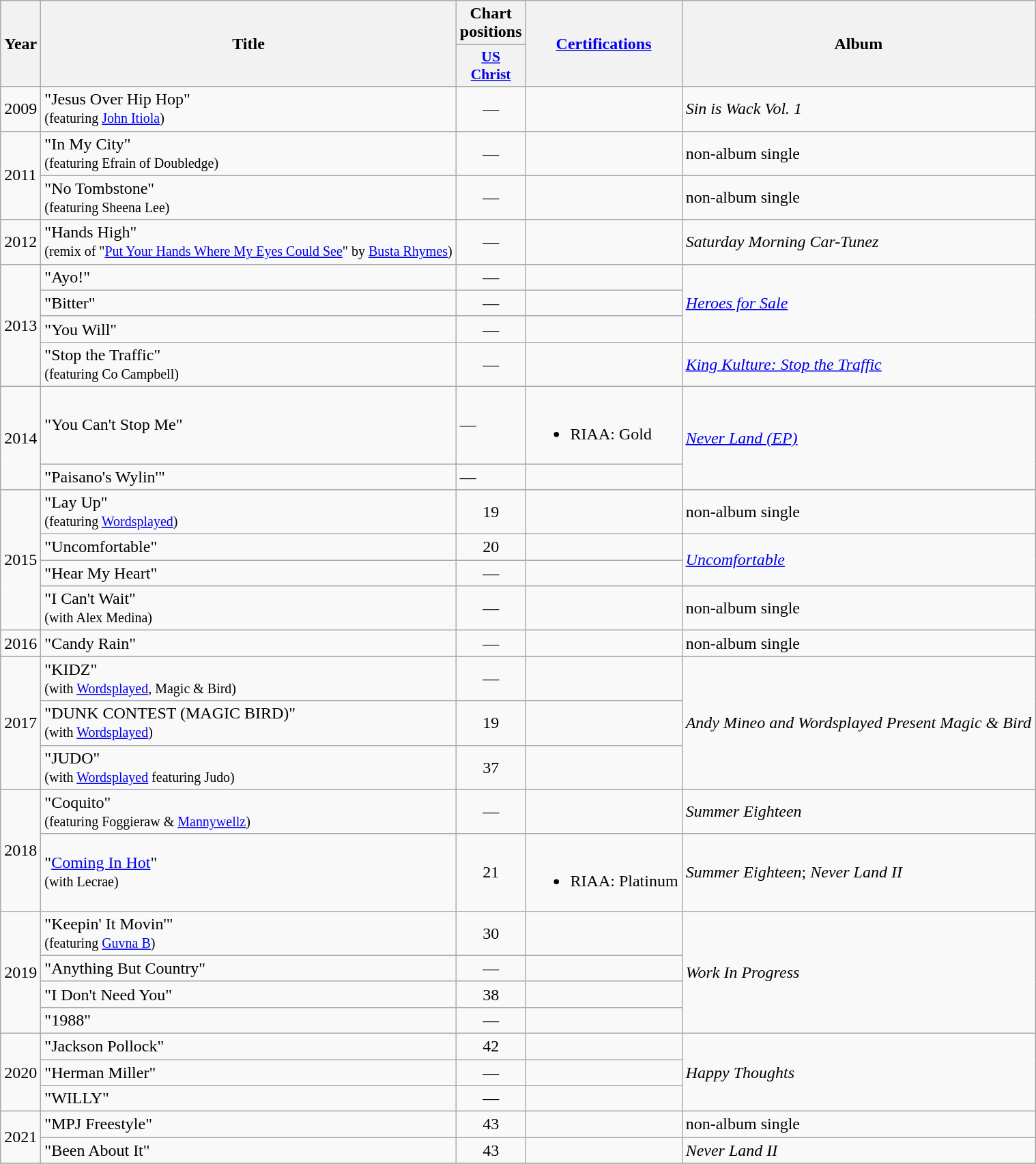<table class="wikitable">
<tr>
<th rowspan="2">Year</th>
<th rowspan="2">Title</th>
<th colspan="1">Chart positions</th>
<th rowspan="2"><a href='#'>Certifications</a></th>
<th rowspan="2">Album</th>
</tr>
<tr>
<th style="width:3em; font-size:90%"><a href='#'>US<br>Christ</a><br></th>
</tr>
<tr>
<td rowspan="1">2009</td>
<td>"Jesus Over Hip Hop" <br><small>(featuring <a href='#'>John Itiola</a>)</small></td>
<td align="center">—</td>
<td></td>
<td rowspan="1"><em> Sin is Wack Vol. 1</em></td>
</tr>
<tr>
<td rowspan="2">2011</td>
<td>"In My City" <br><small>(featuring Efrain of Doubledge)</small></td>
<td align="center">—</td>
<td></td>
<td>non-album single</td>
</tr>
<tr>
<td>"No Tombstone" <br><small>(featuring Sheena Lee)</small></td>
<td align="center">—</td>
<td></td>
<td>non-album single</td>
</tr>
<tr>
<td rowspan="1">2012</td>
<td>"Hands High" <br><small>(remix of "<a href='#'>Put Your Hands Where My Eyes Could See</a>" by <a href='#'>Busta Rhymes</a>)</small></td>
<td align="center">—</td>
<td></td>
<td rowspan="" "1"><em>Saturday Morning Car-Tunez</em></td>
</tr>
<tr>
<td rowspan="4">2013</td>
<td>"Ayo!"</td>
<td align="center">—</td>
<td></td>
<td rowspan="3"><em><a href='#'>Heroes for Sale</a></em></td>
</tr>
<tr>
<td>"Bitter"</td>
<td align="center">—</td>
<td></td>
</tr>
<tr>
<td>"You Will"</td>
<td align="center">—</td>
<td></td>
</tr>
<tr>
<td>"Stop the Traffic" <br><small>(featuring Co Campbell)</small></td>
<td align="center">—</td>
<td></td>
<td><em><a href='#'>King Kulture: Stop the Traffic</a></em></td>
</tr>
<tr>
<td rowspan="2">2014</td>
<td>"You Can't Stop Me"</td>
<td>—</td>
<td><br><ul><li>RIAA: Gold</li></ul></td>
<td rowspan="2"><em><a href='#'>Never Land (EP)</a></em></td>
</tr>
<tr>
<td>"Paisano's Wylin'"</td>
<td>—</td>
<td></td>
</tr>
<tr>
<td rowspan="4">2015</td>
<td>"Lay Up" <br><small>(featuring <a href='#'>Wordsplayed</a>)</small></td>
<td align="center">19</td>
<td></td>
<td rowspan="1">non-album single</td>
</tr>
<tr>
<td>"Uncomfortable"</td>
<td align="center">20</td>
<td></td>
<td rowspan="2"><em><a href='#'>Uncomfortable</a></em></td>
</tr>
<tr>
<td>"Hear My Heart"</td>
<td align="center">—</td>
<td></td>
</tr>
<tr>
<td>"I Can't Wait" <br><small>(with Alex Medina)</small></td>
<td align="center">—</td>
<td></td>
<td>non-album single</td>
</tr>
<tr>
<td>2016</td>
<td>"Candy Rain"</td>
<td align="center">—</td>
<td></td>
<td>non-album single</td>
</tr>
<tr>
<td rowspan="3">2017</td>
<td>"KIDZ"  <br><small>(with <a href='#'>Wordsplayed</a>, Magic & Bird)</small></td>
<td align="center">—</td>
<td></td>
<td rowspan="3"><em>Andy Mineo and Wordsplayed Present Magic & Bird</em></td>
</tr>
<tr>
<td>"DUNK CONTEST (MAGIC BIRD)"<br><small> (with <a href='#'>Wordsplayed</a>)</small></td>
<td align="center">19</td>
<td></td>
</tr>
<tr>
<td>"JUDO" <br><small>(with <a href='#'>Wordsplayed</a> featuring Judo)</small></td>
<td align="center">37</td>
<td></td>
</tr>
<tr>
<td rowspan="2">2018</td>
<td>"Coquito"  <br><small>(featuring Foggieraw & <a href='#'>Mannywellz</a>)</small></td>
<td align="center">—</td>
<td></td>
<td><em>Summer Eighteen</em></td>
</tr>
<tr>
<td>"<a href='#'>Coming In Hot</a>" <br><small>(with Lecrae)</small></td>
<td align="center">21</td>
<td><br><ul><li>RIAA: Platinum</li></ul></td>
<td><em>Summer Eighteen</em>; <em>Never Land II</em></td>
</tr>
<tr>
<td rowspan="4">2019</td>
<td>"Keepin' It Movin'" <br><small>(featuring <a href='#'>Guvna B</a>)</small></td>
<td align="center">30</td>
<td></td>
<td rowspan="4"><em>Work In Progress</em></td>
</tr>
<tr>
<td>"Anything But Country"</td>
<td align="center">—</td>
<td></td>
</tr>
<tr>
<td>"I Don't Need You"</td>
<td align="center">38</td>
<td></td>
</tr>
<tr>
<td>"1988"</td>
<td align="center">—</td>
<td></td>
</tr>
<tr>
<td rowspan="3">2020</td>
<td>"Jackson Pollock"</td>
<td align="center">42</td>
<td></td>
<td rowspan="3"><em>Happy Thoughts</em></td>
</tr>
<tr>
<td>"Herman Miller"</td>
<td align="center">—</td>
<td></td>
</tr>
<tr>
<td>"WILLY"<br></td>
<td align="center">—</td>
<td></td>
</tr>
<tr>
<td rowspan="2">2021</td>
<td>"MPJ Freestyle"</td>
<td align="center">43</td>
<td></td>
<td>non-album single</td>
</tr>
<tr>
<td>"Been About It"<br></td>
<td align="center">43</td>
<td></td>
<td><em>Never Land II</em></td>
</tr>
<tr>
</tr>
</table>
